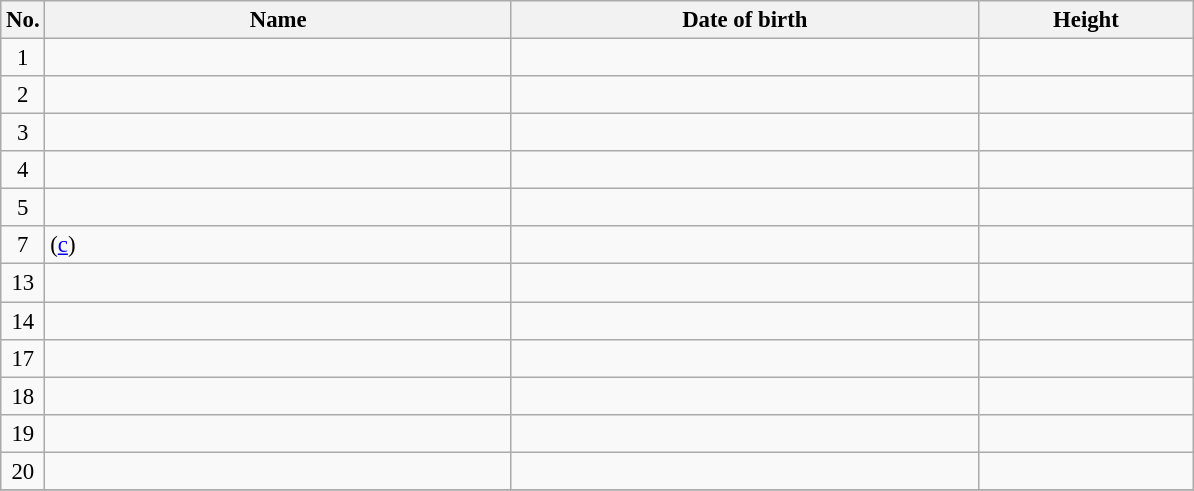<table class="wikitable sortable" style="font-size:95%; text-align:center;">
<tr>
<th>No.</th>
<th style="width:20em">Name</th>
<th style="width:20em">Date of birth</th>
<th style="width:9em">Height</th>
</tr>
<tr>
<td>1</td>
<td align=left> </td>
<td align=right></td>
<td></td>
</tr>
<tr>
<td>2</td>
<td align=left> </td>
<td align=right></td>
<td></td>
</tr>
<tr>
<td>3</td>
<td align=left> </td>
<td align=right></td>
<td></td>
</tr>
<tr>
<td>4</td>
<td align=left> </td>
<td align=right></td>
<td></td>
</tr>
<tr>
<td>5</td>
<td align=left> </td>
<td align=right></td>
<td></td>
</tr>
<tr>
<td>7</td>
<td align=left>  (<a href='#'>c</a>)</td>
<td align=right></td>
<td></td>
</tr>
<tr>
<td>13</td>
<td align=left> </td>
<td align=right></td>
<td></td>
</tr>
<tr>
<td>14</td>
<td align=left> </td>
<td align=right></td>
<td></td>
</tr>
<tr>
<td>17</td>
<td align=left> </td>
<td align=right></td>
<td></td>
</tr>
<tr>
<td>18</td>
<td align=left> </td>
<td align=right></td>
<td></td>
</tr>
<tr>
<td>19</td>
<td align=left> </td>
<td align=right></td>
<td></td>
</tr>
<tr>
<td>20</td>
<td align=left> </td>
<td align=right></td>
<td></td>
</tr>
<tr>
</tr>
</table>
